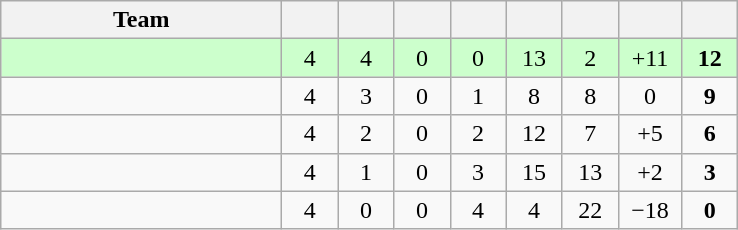<table class="wikitable" style="text-align: center;">
<tr>
<th width="180">Team</th>
<th width="30"></th>
<th width="30"></th>
<th width="30"></th>
<th width="30"></th>
<th width="30"></th>
<th width="30"></th>
<th width="35"></th>
<th width="30"></th>
</tr>
<tr bgcolor="#ccffcc">
<td align=left></td>
<td>4</td>
<td>4</td>
<td>0</td>
<td>0</td>
<td>13</td>
<td>2</td>
<td>+11</td>
<td><strong>12</strong></td>
</tr>
<tr>
<td align=left></td>
<td>4</td>
<td>3</td>
<td>0</td>
<td>1</td>
<td>8</td>
<td>8</td>
<td>0</td>
<td><strong>9</strong></td>
</tr>
<tr>
<td align=left></td>
<td>4</td>
<td>2</td>
<td>0</td>
<td>2</td>
<td>12</td>
<td>7</td>
<td>+5</td>
<td><strong>6</strong></td>
</tr>
<tr>
<td align=left></td>
<td>4</td>
<td>1</td>
<td>0</td>
<td>3</td>
<td>15</td>
<td>13</td>
<td>+2</td>
<td><strong>3</strong></td>
</tr>
<tr>
<td align=left></td>
<td>4</td>
<td>0</td>
<td>0</td>
<td>4</td>
<td>4</td>
<td>22</td>
<td>−18</td>
<td><strong>0</strong></td>
</tr>
</table>
